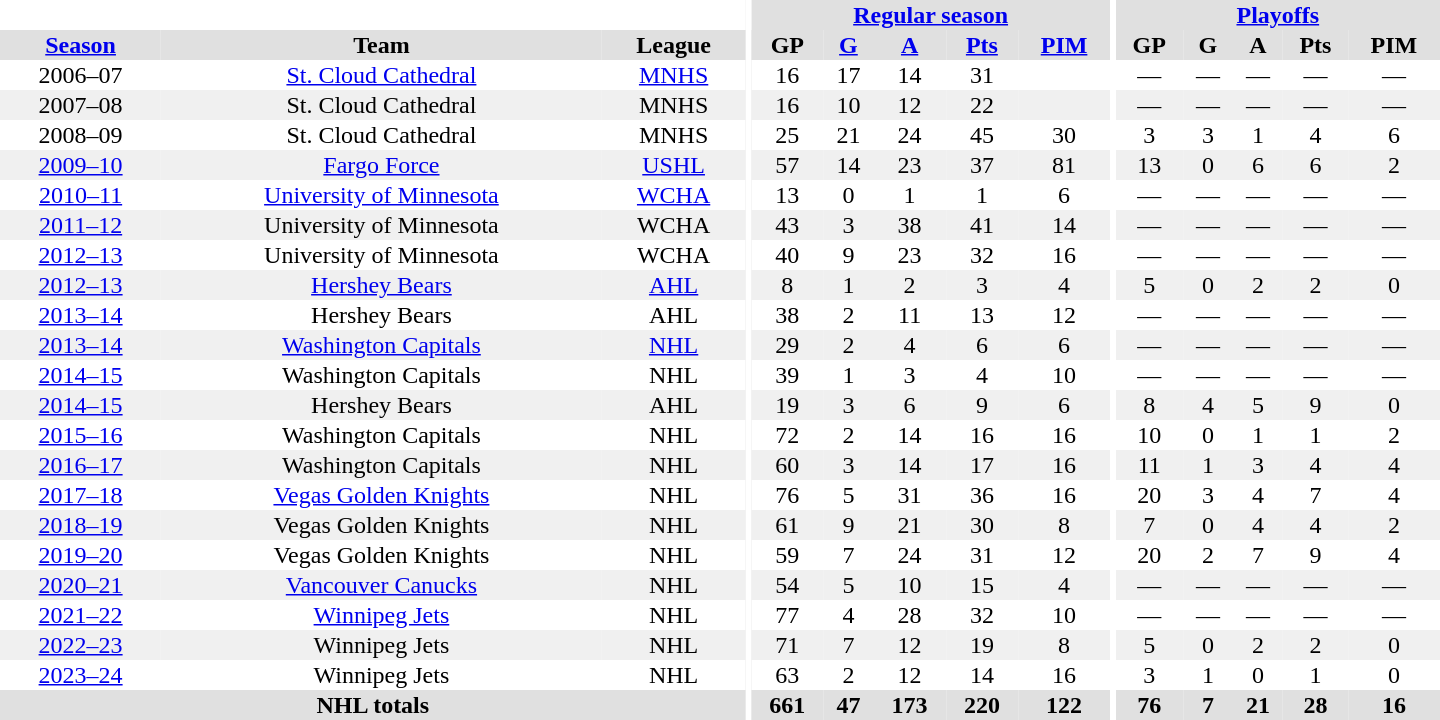<table border="0" cellpadding="1" cellspacing="0" style="text-align:center; width:60em">
<tr bgcolor="#e0e0e0">
<th colspan="3" bgcolor="#ffffff"></th>
<th rowspan="100" bgcolor="#ffffff"></th>
<th colspan="5"><a href='#'>Regular season</a></th>
<th rowspan="100" bgcolor="#ffffff"></th>
<th colspan="5"><a href='#'>Playoffs</a></th>
</tr>
<tr bgcolor="#e0e0e0">
<th><a href='#'>Season</a></th>
<th>Team</th>
<th>League</th>
<th>GP</th>
<th><a href='#'>G</a></th>
<th><a href='#'>A</a></th>
<th><a href='#'>Pts</a></th>
<th><a href='#'>PIM</a></th>
<th>GP</th>
<th>G</th>
<th>A</th>
<th>Pts</th>
<th>PIM</th>
</tr>
<tr>
<td>2006–07</td>
<td><a href='#'>St. Cloud Cathedral</a></td>
<td><a href='#'>MNHS</a></td>
<td>16</td>
<td>17</td>
<td>14</td>
<td>31</td>
<td></td>
<td>—</td>
<td>—</td>
<td>—</td>
<td>—</td>
<td>—</td>
</tr>
<tr bgcolor="#f0f0f0">
<td>2007–08</td>
<td>St. Cloud Cathedral</td>
<td>MNHS</td>
<td>16</td>
<td>10</td>
<td>12</td>
<td>22</td>
<td></td>
<td>—</td>
<td>—</td>
<td>—</td>
<td>—</td>
<td>—</td>
</tr>
<tr>
<td>2008–09</td>
<td>St. Cloud Cathedral</td>
<td>MNHS</td>
<td>25</td>
<td>21</td>
<td>24</td>
<td>45</td>
<td>30</td>
<td>3</td>
<td>3</td>
<td>1</td>
<td>4</td>
<td>6</td>
</tr>
<tr bgcolor="#f0f0f0">
<td><a href='#'>2009–10</a></td>
<td><a href='#'>Fargo Force</a></td>
<td><a href='#'>USHL</a></td>
<td>57</td>
<td>14</td>
<td>23</td>
<td>37</td>
<td>81</td>
<td>13</td>
<td>0</td>
<td>6</td>
<td>6</td>
<td>2</td>
</tr>
<tr>
<td><a href='#'>2010–11</a></td>
<td><a href='#'>University of Minnesota</a></td>
<td><a href='#'>WCHA</a></td>
<td>13</td>
<td>0</td>
<td>1</td>
<td>1</td>
<td>6</td>
<td>—</td>
<td>—</td>
<td>—</td>
<td>—</td>
<td>—</td>
</tr>
<tr bgcolor="#f0f0f0">
<td><a href='#'>2011–12</a></td>
<td>University of Minnesota</td>
<td>WCHA</td>
<td>43</td>
<td>3</td>
<td>38</td>
<td>41</td>
<td>14</td>
<td>—</td>
<td>—</td>
<td>—</td>
<td>—</td>
<td>—</td>
</tr>
<tr>
<td><a href='#'>2012–13</a></td>
<td>University of Minnesota</td>
<td>WCHA</td>
<td>40</td>
<td>9</td>
<td>23</td>
<td>32</td>
<td>16</td>
<td>—</td>
<td>—</td>
<td>—</td>
<td>—</td>
<td>—</td>
</tr>
<tr bgcolor="#f0f0f0">
<td><a href='#'>2012–13</a></td>
<td><a href='#'>Hershey Bears</a></td>
<td><a href='#'>AHL</a></td>
<td>8</td>
<td>1</td>
<td>2</td>
<td>3</td>
<td>4</td>
<td>5</td>
<td>0</td>
<td>2</td>
<td>2</td>
<td>0</td>
</tr>
<tr>
<td><a href='#'>2013–14</a></td>
<td>Hershey Bears</td>
<td>AHL</td>
<td>38</td>
<td>2</td>
<td>11</td>
<td>13</td>
<td>12</td>
<td>—</td>
<td>—</td>
<td>—</td>
<td>—</td>
<td>—</td>
</tr>
<tr bgcolor="#f0f0f0">
<td><a href='#'>2013–14</a></td>
<td><a href='#'>Washington Capitals</a></td>
<td><a href='#'>NHL</a></td>
<td>29</td>
<td>2</td>
<td>4</td>
<td>6</td>
<td>6</td>
<td>—</td>
<td>—</td>
<td>—</td>
<td>—</td>
<td>—</td>
</tr>
<tr>
<td><a href='#'>2014–15</a></td>
<td>Washington Capitals</td>
<td>NHL</td>
<td>39</td>
<td>1</td>
<td>3</td>
<td>4</td>
<td>10</td>
<td>—</td>
<td>—</td>
<td>—</td>
<td>—</td>
<td>—</td>
</tr>
<tr bgcolor="#f0f0f0">
<td><a href='#'>2014–15</a></td>
<td>Hershey Bears</td>
<td>AHL</td>
<td>19</td>
<td>3</td>
<td>6</td>
<td>9</td>
<td>6</td>
<td>8</td>
<td>4</td>
<td>5</td>
<td>9</td>
<td>0</td>
</tr>
<tr>
<td><a href='#'>2015–16</a></td>
<td>Washington Capitals</td>
<td>NHL</td>
<td>72</td>
<td>2</td>
<td>14</td>
<td>16</td>
<td>16</td>
<td>10</td>
<td>0</td>
<td>1</td>
<td>1</td>
<td>2</td>
</tr>
<tr bgcolor="#f0f0f0">
<td><a href='#'>2016–17</a></td>
<td>Washington Capitals</td>
<td>NHL</td>
<td>60</td>
<td>3</td>
<td>14</td>
<td>17</td>
<td>16</td>
<td>11</td>
<td>1</td>
<td>3</td>
<td>4</td>
<td>4</td>
</tr>
<tr>
<td><a href='#'>2017–18</a></td>
<td><a href='#'>Vegas Golden Knights</a></td>
<td>NHL</td>
<td>76</td>
<td>5</td>
<td>31</td>
<td>36</td>
<td>16</td>
<td>20</td>
<td>3</td>
<td>4</td>
<td>7</td>
<td>4</td>
</tr>
<tr bgcolor="f0f0f0">
<td><a href='#'>2018–19</a></td>
<td>Vegas Golden Knights</td>
<td>NHL</td>
<td>61</td>
<td>9</td>
<td>21</td>
<td>30</td>
<td>8</td>
<td>7</td>
<td>0</td>
<td>4</td>
<td>4</td>
<td>2</td>
</tr>
<tr>
<td><a href='#'>2019–20</a></td>
<td>Vegas Golden Knights</td>
<td>NHL</td>
<td>59</td>
<td>7</td>
<td>24</td>
<td>31</td>
<td>12</td>
<td>20</td>
<td>2</td>
<td>7</td>
<td>9</td>
<td>4</td>
</tr>
<tr bgcolor="#f0f0f0">
<td><a href='#'>2020–21</a></td>
<td><a href='#'>Vancouver Canucks</a></td>
<td>NHL</td>
<td>54</td>
<td>5</td>
<td>10</td>
<td>15</td>
<td>4</td>
<td>—</td>
<td>—</td>
<td>—</td>
<td>—</td>
<td>—</td>
</tr>
<tr>
<td><a href='#'>2021–22</a></td>
<td><a href='#'>Winnipeg Jets</a></td>
<td>NHL</td>
<td>77</td>
<td>4</td>
<td>28</td>
<td>32</td>
<td>10</td>
<td>—</td>
<td>—</td>
<td>—</td>
<td>—</td>
<td>—</td>
</tr>
<tr bgcolor="#f0f0f0">
<td><a href='#'>2022–23</a></td>
<td>Winnipeg Jets</td>
<td>NHL</td>
<td>71</td>
<td>7</td>
<td>12</td>
<td>19</td>
<td>8</td>
<td>5</td>
<td>0</td>
<td>2</td>
<td>2</td>
<td>0</td>
</tr>
<tr>
<td><a href='#'>2023–24</a></td>
<td>Winnipeg Jets</td>
<td>NHL</td>
<td>63</td>
<td>2</td>
<td>12</td>
<td>14</td>
<td>16</td>
<td>3</td>
<td>1</td>
<td>0</td>
<td>1</td>
<td>0</td>
</tr>
<tr bgcolor="#e0e0e0">
<th colspan="3">NHL totals</th>
<th>661</th>
<th>47</th>
<th>173</th>
<th>220</th>
<th>122</th>
<th>76</th>
<th>7</th>
<th>21</th>
<th>28</th>
<th>16</th>
</tr>
</table>
